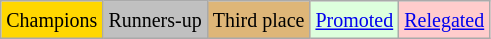<table class="wikitable">
<tr>
<td bgcolor=gold><small>Champions</small></td>
<td bgcolor=silver><small>Runners-up</small></td>
<td bgcolor=#deb678><small>Third place</small></td>
<td bgcolor="#DDFFDD"><small><a href='#'>Promoted</a></small></td>
<td bgcolor="#FFCCCC"><small><a href='#'>Relegated</a></small></td>
</tr>
</table>
